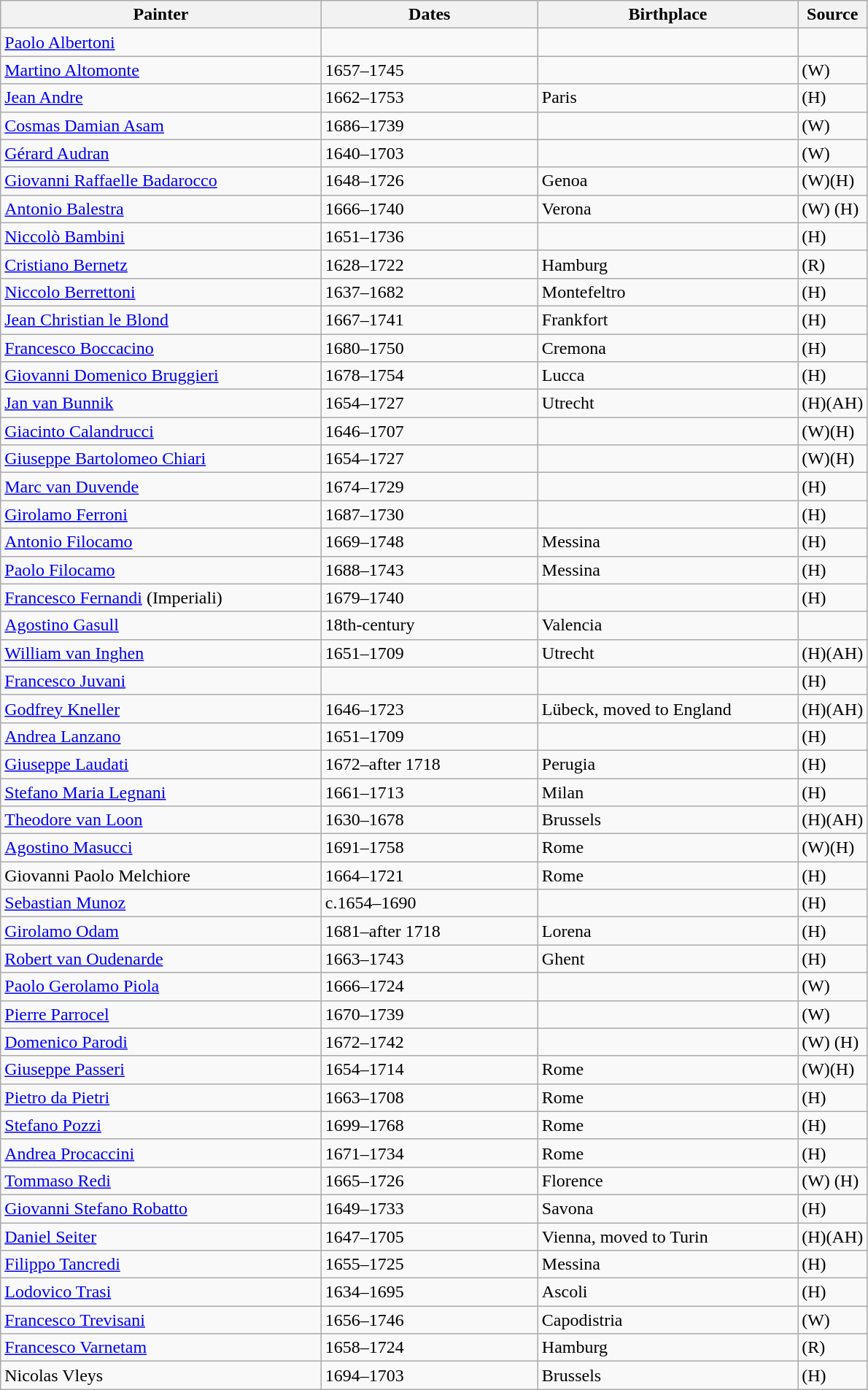<table class=wikitable>
<tr>
<th width="37%">Painter</th>
<th width="25%">Dates</th>
<th width="30%">Birthplace</th>
<th width="8%">Source</th>
</tr>
<tr>
<td><a href='#'>Paolo Albertoni</a></td>
<td></td>
<td></td>
<td></td>
</tr>
<tr>
<td><a href='#'>Martino Altomonte</a></td>
<td>1657–1745</td>
<td></td>
<td>(W)</td>
</tr>
<tr>
<td><a href='#'>Jean Andre</a></td>
<td>1662–1753</td>
<td>Paris</td>
<td>(H)</td>
</tr>
<tr>
<td><a href='#'>Cosmas Damian Asam</a></td>
<td>1686–1739</td>
<td></td>
<td>(W)</td>
</tr>
<tr>
<td><a href='#'>Gérard Audran</a></td>
<td>1640–1703</td>
<td></td>
<td>(W)</td>
</tr>
<tr>
<td><a href='#'>Giovanni Raffaelle Badarocco</a></td>
<td>1648–1726</td>
<td>Genoa</td>
<td>(W)(H)</td>
</tr>
<tr>
<td><a href='#'>Antonio Balestra</a></td>
<td>1666–1740</td>
<td>Verona</td>
<td>(W) (H)</td>
</tr>
<tr>
<td><a href='#'>Niccolò Bambini</a></td>
<td>1651–1736</td>
<td></td>
<td>(H)</td>
</tr>
<tr>
<td><a href='#'>Cristiano Bernetz</a></td>
<td>1628–1722</td>
<td>Hamburg</td>
<td>(R)</td>
</tr>
<tr>
<td><a href='#'>Niccolo Berrettoni</a></td>
<td>1637–1682</td>
<td>Montefeltro</td>
<td>(H)</td>
</tr>
<tr>
<td><a href='#'>Jean Christian le Blond</a></td>
<td>1667–1741</td>
<td>Frankfort</td>
<td>(H)</td>
</tr>
<tr>
<td><a href='#'>Francesco Boccacino</a></td>
<td>1680–1750</td>
<td>Cremona</td>
<td>(H)</td>
</tr>
<tr>
<td><a href='#'>Giovanni Domenico Bruggieri</a></td>
<td>1678–1754</td>
<td>Lucca</td>
<td>(H)</td>
</tr>
<tr>
<td><a href='#'>Jan van Bunnik</a></td>
<td>1654–1727</td>
<td>Utrecht</td>
<td>(H)(AH)</td>
</tr>
<tr>
<td><a href='#'>Giacinto Calandrucci</a></td>
<td>1646–1707</td>
<td></td>
<td>(W)(H)</td>
</tr>
<tr>
<td><a href='#'>Giuseppe Bartolomeo Chiari</a></td>
<td>1654–1727</td>
<td></td>
<td>(W)(H)</td>
</tr>
<tr>
<td><a href='#'>Marc van Duvende</a></td>
<td>1674–1729</td>
<td></td>
<td>(H)</td>
</tr>
<tr>
<td><a href='#'>Girolamo Ferroni</a></td>
<td>1687–1730</td>
<td></td>
<td>(H)</td>
</tr>
<tr>
<td><a href='#'>Antonio Filocamo</a></td>
<td>1669–1748</td>
<td>Messina</td>
<td>(H)</td>
</tr>
<tr>
<td><a href='#'>Paolo Filocamo</a></td>
<td>1688–1743</td>
<td>Messina</td>
<td>(H)</td>
</tr>
<tr>
<td><a href='#'>Francesco Fernandi</a> (Imperiali)</td>
<td>1679–1740</td>
<td></td>
<td>(H)</td>
</tr>
<tr>
<td><a href='#'>Agostino Gasull</a></td>
<td>18th-century</td>
<td>Valencia</td>
<td></td>
</tr>
<tr>
<td><a href='#'>William van Inghen</a></td>
<td>1651–1709</td>
<td>Utrecht</td>
<td>(H)(AH)</td>
</tr>
<tr>
<td><a href='#'>Francesco Juvani</a></td>
<td></td>
<td></td>
<td>(H)</td>
</tr>
<tr>
<td><a href='#'>Godfrey Kneller</a></td>
<td>1646–1723</td>
<td>Lübeck, moved to England</td>
<td>(H)(AH)</td>
</tr>
<tr>
<td><a href='#'>Andrea Lanzano</a></td>
<td>1651–1709</td>
<td></td>
<td>(H)</td>
</tr>
<tr>
<td><a href='#'>Giuseppe Laudati</a></td>
<td>1672–after 1718</td>
<td>Perugia</td>
<td>(H)</td>
</tr>
<tr>
<td><a href='#'>Stefano Maria Legnani</a></td>
<td>1661–1713</td>
<td>Milan</td>
<td>(H)</td>
</tr>
<tr>
<td><a href='#'>Theodore van Loon</a></td>
<td>1630–1678</td>
<td>Brussels</td>
<td>(H)(AH)</td>
</tr>
<tr>
<td><a href='#'>Agostino Masucci</a></td>
<td>1691–1758</td>
<td>Rome</td>
<td>(W)(H)</td>
</tr>
<tr>
<td>Giovanni Paolo Melchiore</td>
<td>1664–1721</td>
<td>Rome</td>
<td>(H)</td>
</tr>
<tr>
<td><a href='#'>Sebastian Munoz</a></td>
<td>c.1654–1690</td>
<td></td>
<td>(H)</td>
</tr>
<tr>
<td><a href='#'>Girolamo Odam</a></td>
<td>1681–after 1718</td>
<td>Lorena</td>
<td>(H)</td>
</tr>
<tr>
<td><a href='#'>Robert van Oudenarde</a></td>
<td>1663–1743</td>
<td>Ghent</td>
<td>(H)</td>
</tr>
<tr>
<td><a href='#'>Paolo Gerolamo Piola</a></td>
<td>1666–1724</td>
<td></td>
<td>(W)</td>
</tr>
<tr>
<td><a href='#'>Pierre Parrocel</a></td>
<td>1670–1739</td>
<td></td>
<td>(W)</td>
</tr>
<tr>
<td><a href='#'>Domenico Parodi</a></td>
<td>1672–1742</td>
<td></td>
<td>(W) (H)</td>
</tr>
<tr>
<td><a href='#'>Giuseppe Passeri</a></td>
<td>1654–1714</td>
<td>Rome</td>
<td>(W)(H)</td>
</tr>
<tr>
<td><a href='#'>Pietro da Pietri</a></td>
<td>1663–1708</td>
<td>Rome</td>
<td>(H)</td>
</tr>
<tr>
<td><a href='#'>Stefano Pozzi</a></td>
<td>1699–1768</td>
<td>Rome</td>
<td>(H)</td>
</tr>
<tr>
<td><a href='#'>Andrea Procaccini</a></td>
<td>1671–1734</td>
<td>Rome</td>
<td>(H)</td>
</tr>
<tr>
<td><a href='#'>Tommaso Redi</a></td>
<td>1665–1726</td>
<td>Florence</td>
<td>(W) (H)</td>
</tr>
<tr>
<td><a href='#'>Giovanni Stefano Robatto</a></td>
<td>1649–1733</td>
<td>Savona</td>
<td>(H)</td>
</tr>
<tr>
<td><a href='#'>Daniel Seiter</a></td>
<td>1647–1705</td>
<td>Vienna, moved to Turin</td>
<td>(H)(AH)</td>
</tr>
<tr>
<td><a href='#'>Filippo Tancredi</a></td>
<td>1655–1725</td>
<td>Messina</td>
<td>(H)</td>
</tr>
<tr>
<td><a href='#'>Lodovico Trasi</a></td>
<td>1634–1695</td>
<td>Ascoli</td>
<td>(H)</td>
</tr>
<tr>
<td><a href='#'>Francesco Trevisani</a></td>
<td>1656–1746</td>
<td>Capodistria</td>
<td>(W)</td>
</tr>
<tr>
<td><a href='#'>Francesco Varnetam</a></td>
<td>1658–1724</td>
<td>Hamburg</td>
<td>(R)</td>
</tr>
<tr>
<td>Nicolas Vleys</td>
<td>1694–1703</td>
<td>Brussels</td>
<td>(H)</td>
</tr>
</table>
